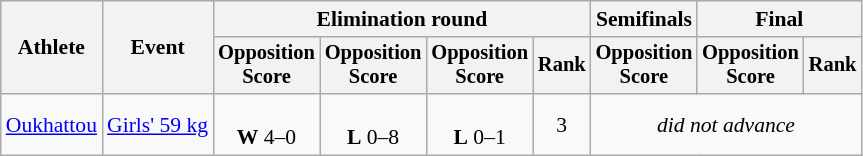<table class="wikitable" style="text-align:center;font-size:90%">
<tr>
<th rowspan=2>Athlete</th>
<th rowspan=2>Event</th>
<th colspan=4>Elimination round</th>
<th>Semifinals</th>
<th colspan=2>Final</th>
</tr>
<tr style="font-size:95%">
<th>Opposition<br>Score</th>
<th>Opposition<br>Score</th>
<th>Opposition<br>Score</th>
<th>Rank</th>
<th>Opposition<br>Score</th>
<th>Opposition<br>Score</th>
<th>Rank</th>
</tr>
<tr>
<td align=left><a href='#'>Oukhattou</a></td>
<td align=left><a href='#'>Girls' 59 kg</a></td>
<td><br><strong>W</strong> 4–0</td>
<td><br><strong>L</strong> 0–8</td>
<td><br><strong>L</strong> 0–1</td>
<td>3</td>
<td colspan=3><em>did not advance</em></td>
</tr>
</table>
